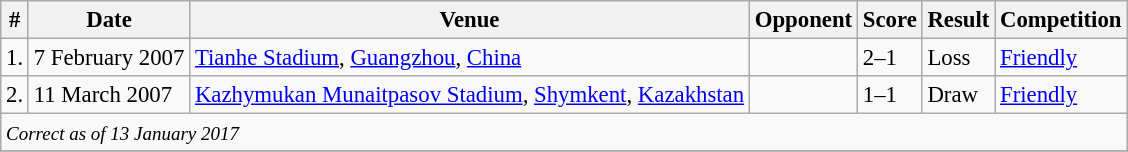<table class="wikitable" style="font-size:95%;">
<tr>
<th>#</th>
<th>Date</th>
<th>Venue</th>
<th>Opponent</th>
<th>Score</th>
<th>Result</th>
<th>Competition</th>
</tr>
<tr>
<td>1.</td>
<td>7 February 2007</td>
<td><a href='#'>Tianhe Stadium</a>, <a href='#'>Guangzhou</a>, <a href='#'>China</a></td>
<td></td>
<td>2–1</td>
<td>Loss</td>
<td><a href='#'>Friendly</a></td>
</tr>
<tr>
<td>2.</td>
<td>11 March 2007</td>
<td><a href='#'>Kazhymukan Munaitpasov Stadium</a>, <a href='#'>Shymkent</a>, <a href='#'>Kazakhstan</a></td>
<td></td>
<td>1–1</td>
<td>Draw</td>
<td><a href='#'>Friendly</a></td>
</tr>
<tr>
<td colspan="12"><small><em>Correct as of 13 January 2017</em></small></td>
</tr>
<tr>
</tr>
</table>
